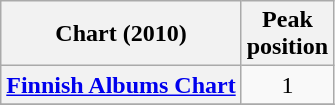<table class="wikitable plainrowheaders" style="text-align:center;">
<tr>
<th scope="col">Chart (2010)</th>
<th scope="col">Peak<br>position</th>
</tr>
<tr>
<th scope="row"><a href='#'>Finnish Albums Chart</a></th>
<td>1</td>
</tr>
<tr>
</tr>
</table>
